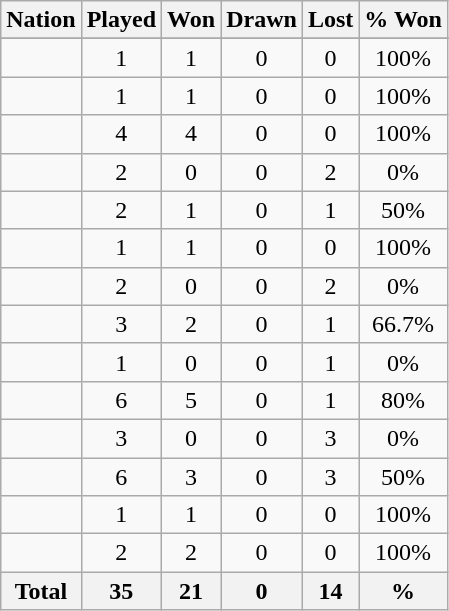<table class="sortable wikitable" style="text-align: center;">
<tr>
<th>Nation</th>
<th>Played</th>
<th>Won</th>
<th>Drawn</th>
<th>Lost</th>
<th>% Won</th>
</tr>
<tr bgcolor="#d0ffd0" align="center">
</tr>
<tr>
<td align="left"></td>
<td>1</td>
<td>1</td>
<td>0</td>
<td>0</td>
<td>100%</td>
</tr>
<tr>
<td align="left"></td>
<td>1</td>
<td>1</td>
<td>0</td>
<td>0</td>
<td>100%</td>
</tr>
<tr>
<td align="left"></td>
<td>4</td>
<td>4</td>
<td>0</td>
<td>0</td>
<td>100%</td>
</tr>
<tr>
<td align="left"></td>
<td>2</td>
<td>0</td>
<td>0</td>
<td>2</td>
<td>0%</td>
</tr>
<tr>
<td align="left"></td>
<td>2</td>
<td>1</td>
<td>0</td>
<td>1</td>
<td>50%</td>
</tr>
<tr>
<td align="left"></td>
<td>1</td>
<td>1</td>
<td>0</td>
<td>0</td>
<td>100%</td>
</tr>
<tr>
<td align="left"></td>
<td>2</td>
<td>0</td>
<td>0</td>
<td>2</td>
<td>0%</td>
</tr>
<tr>
<td align="left"></td>
<td>3</td>
<td>2</td>
<td>0</td>
<td>1</td>
<td>66.7%</td>
</tr>
<tr>
<td align="left"></td>
<td>1</td>
<td>0</td>
<td>0</td>
<td>1</td>
<td>0%</td>
</tr>
<tr>
<td align="left"></td>
<td>6</td>
<td>5</td>
<td>0</td>
<td>1</td>
<td>80%</td>
</tr>
<tr>
<td align="left"></td>
<td>3</td>
<td>0</td>
<td>0</td>
<td>3</td>
<td>0%</td>
</tr>
<tr>
<td align="left"></td>
<td>6</td>
<td>3</td>
<td>0</td>
<td>3</td>
<td>50%</td>
</tr>
<tr>
<td align="left"></td>
<td>1</td>
<td>1</td>
<td>0</td>
<td>0</td>
<td>100%</td>
</tr>
<tr>
<td align="left"></td>
<td>2</td>
<td>2</td>
<td>0</td>
<td>0</td>
<td>100%</td>
</tr>
<tr class="sortbottom">
<th>Total</th>
<th><strong>35</strong></th>
<th><strong>21</strong></th>
<th><strong>0</strong></th>
<th><strong>14</strong></th>
<th><strong>%</strong></th>
</tr>
</table>
